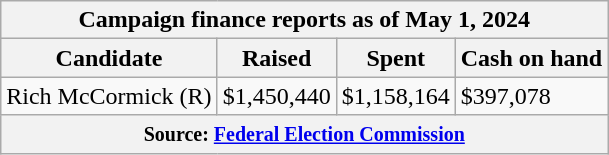<table class="wikitable sortable">
<tr>
<th colspan=4>Campaign finance reports as of May 1, 2024</th>
</tr>
<tr style="text-align:center;">
<th>Candidate</th>
<th>Raised</th>
<th>Spent</th>
<th>Cash on hand</th>
</tr>
<tr>
<td>Rich McCormick (R)</td>
<td>$1,450,440</td>
<td>$1,158,164</td>
<td>$397,078</td>
</tr>
<tr>
<th colspan="4"><small>Source: <a href='#'>Federal Election Commission</a></small></th>
</tr>
</table>
